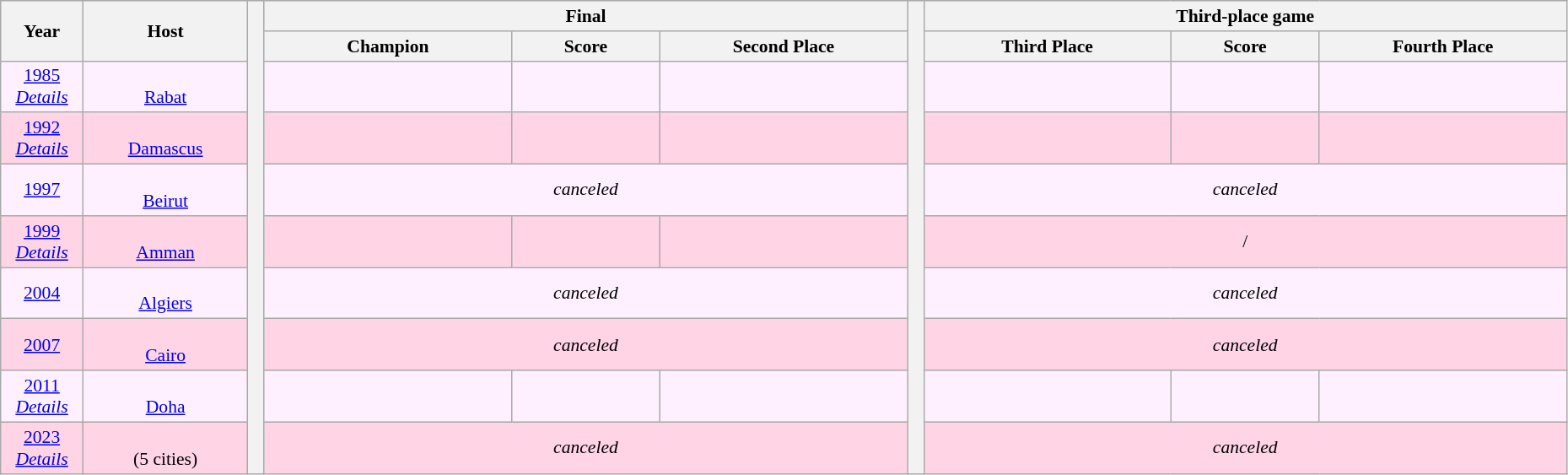<table class="wikitable" style="font-size:90%; width: 98%; text-align: center;">
<tr bgcolor=#C1D8FF>
<th rowspan=2 width=5%>Year</th>
<th rowspan=2 width=10%>Host</th>
<th width=1% rowspan=10 bgcolor=ffffff></th>
<th colspan=3>Final</th>
<th width=1% rowspan=10 bgcolor=ffffff></th>
<th colspan=3>Third-place game</th>
</tr>
<tr bgcolor=#EFEFEF>
<th width=15%>Champion</th>
<th width=9%>Score</th>
<th width=15%>Second Place</th>
<th width=15%>Third Place</th>
<th width=9%>Score</th>
<th width=15%>Fourth Place</th>
</tr>
<tr bgcolor=#fff0ff>
<td><a href='#'>1985</a> <br> <em><a href='#'>Details</a></em></td>
<td><br> <a href='#'>Rabat</a></td>
<td><strong></strong></td>
<td></td>
<td></td>
<td></td>
<td></td>
<td></td>
</tr>
<tr bgcolor=#FFD4E4>
<td><a href='#'>1992</a> <br> <em><a href='#'>Details</a></em></td>
<td><br> <a href='#'>Damascus</a></td>
<td><strong></strong></td>
<td></td>
<td></td>
<td></td>
<td></td>
<td></td>
</tr>
<tr bgcolor=#fff0ff>
<td><a href='#'>1997</a></td>
<td><br> <a href='#'>Beirut</a></td>
<td colspan=3><em>canceled</em></td>
<td colspan=3><em>canceled</em></td>
</tr>
<tr bgcolor=#FFD4E4>
<td><a href='#'>1999</a> <br> <em><a href='#'>Details</a></em></td>
<td><br> <a href='#'>Amman</a></td>
<td><strong></strong></td>
<td></td>
<td></td>
<td colspan=3> / <br></td>
</tr>
<tr bgcolor=#fff0ff>
<td><a href='#'>2004</a></td>
<td><br> <a href='#'>Algiers</a></td>
<td colspan=3><em>canceled</em></td>
<td colspan=3><em>canceled</em></td>
</tr>
<tr bgcolor=#FFD4E4>
<td><a href='#'>2007</a></td>
<td><br> <a href='#'>Cairo</a></td>
<td colspan=3><em>canceled</em></td>
<td colspan=3><em>canceled</em></td>
</tr>
<tr bgcolor=#fff0ff>
<td><a href='#'>2011</a> <br> <em><a href='#'>Details</a></em></td>
<td><br> <a href='#'>Doha</a></td>
<td><strong></strong></td>
<td></td>
<td></td>
<td></td>
<td></td>
<td></td>
</tr>
<tr bgcolor=#FFD4E4>
<td><a href='#'>2023</a> <br> <em><a href='#'>Details</a></em></td>
<td><br>(5 cities)</td>
<td colspan=3><em>canceled</em></td>
<td colspan=3><em>canceled</em></td>
</tr>
</table>
